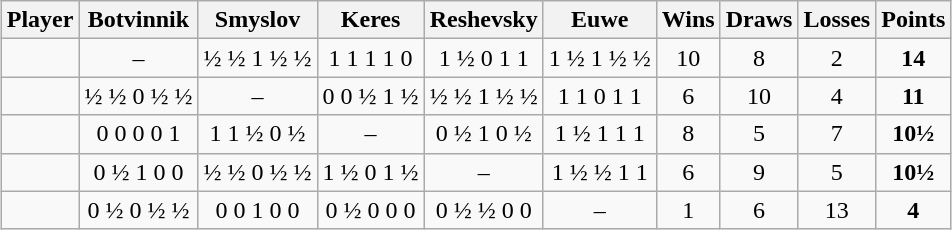<table class="wikitable" style="text-align:center; margin: 1em auto 1em auto;">
<tr>
<th>Player</th>
<th>Botvinnik</th>
<th>Smyslov</th>
<th>Keres</th>
<th>Reshevsky</th>
<th>Euwe</th>
<th>Wins</th>
<th>Draws</th>
<th>Losses</th>
<th>Points</th>
</tr>
<tr>
<td align=left></td>
<td style="font-family:'lucida console',mono;">–</td>
<td style="font-family:'lucida console',mono;">½ ½ 1 ½ ½</td>
<td style="font-family:'lucida console',mono;">1 1 1 1 0</td>
<td style="font-family:'lucida console',mono;">1 ½ 0 1 1</td>
<td style="font-family:'lucida console',mono;">1 ½ 1 ½ ½</td>
<td>10</td>
<td>8</td>
<td>2</td>
<td><strong>14</strong></td>
</tr>
<tr>
<td align=left></td>
<td style="font-family:'lucida console',mono;">½ ½ 0 ½ ½</td>
<td style="font-family:'lucida console',mono;">–</td>
<td style="font-family:'lucida console',mono;">0 0 ½ 1 ½</td>
<td style="font-family:'lucida console',mono;">½ ½ 1 ½ ½</td>
<td style="font-family:'lucida console',mono;">1 1 0 1 1</td>
<td>6</td>
<td>10</td>
<td>4</td>
<td><strong>11</strong></td>
</tr>
<tr>
<td align=left></td>
<td style="font-family:'lucida console',mono;">0 0 0 0 1</td>
<td style="font-family:'lucida console',mono;">1 1 ½ 0 ½</td>
<td style="font-family:'lucida console',mono;">–</td>
<td style="font-family:'lucida console',mono;">0 ½ 1 0 ½</td>
<td style="font-family:'lucida console',mono;">1 ½ 1 1 1</td>
<td>8</td>
<td>5</td>
<td>7</td>
<td><strong>10½</strong></td>
</tr>
<tr>
<td align=left></td>
<td style="font-family:'lucida console',mono;">0 ½ 1 0 0</td>
<td style="font-family:'lucida console',mono;">½ ½ 0 ½ ½</td>
<td style="font-family:'lucida console',mono;">1 ½ 0 1 ½</td>
<td style="font-family:'lucida console',mono;">–</td>
<td style="font-family:'lucida console',mono;">1 ½ ½ 1 1</td>
<td>6</td>
<td>9</td>
<td>5</td>
<td><strong>10½</strong></td>
</tr>
<tr>
<td align=left></td>
<td style="font-family:'lucida console',mono;">0 ½ 0 ½ ½</td>
<td style="font-family:'lucida console',mono;">0 0 1 0 0</td>
<td style="font-family:'lucida console',mono;">0 ½ 0 0 0</td>
<td style="font-family:'lucida console',mono;">0 ½ ½ 0 0</td>
<td style="font-family:'lucida console',mono;">–</td>
<td>1</td>
<td>6</td>
<td>13</td>
<td><strong>4</strong></td>
</tr>
</table>
